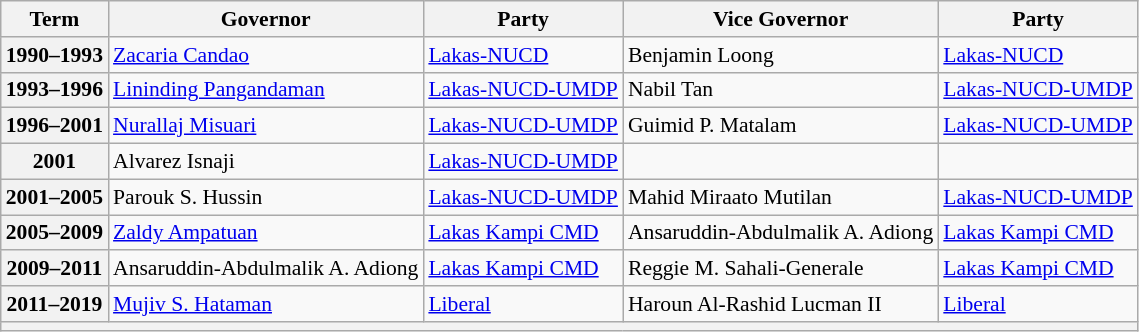<table class="wikitable" style="font-size:90%;">
<tr>
<th scope="col">Term</th>
<th scope="col">Governor</th>
<th scope="col">Party</th>
<th scope="col">Vice Governor</th>
<th scope="col">Party</th>
</tr>
<tr>
<th scope="row" style="text-align:center;">1990–1993</th>
<td><a href='#'>Zacaria Candao</a></td>
<td><a href='#'>Lakas-NUCD</a></td>
<td>Benjamin Loong</td>
<td><a href='#'>Lakas-NUCD</a></td>
</tr>
<tr>
<th scope="row" style="text-align:center;">1993–1996</th>
<td><a href='#'>Lininding Pangandaman</a></td>
<td><a href='#'>Lakas-NUCD-UMDP</a></td>
<td>Nabil Tan</td>
<td><a href='#'>Lakas-NUCD-UMDP</a></td>
</tr>
<tr>
<th scope="row" style="text-align:center;">1996–2001</th>
<td><a href='#'>Nurallaj Misuari</a></td>
<td><a href='#'>Lakas-NUCD-UMDP</a></td>
<td>Guimid P. Matalam</td>
<td><a href='#'>Lakas-NUCD-UMDP</a></td>
</tr>
<tr>
<th scope="row" style="text-align:center;">2001</th>
<td>Alvarez Isnaji</td>
<td><a href='#'>Lakas-NUCD-UMDP</a></td>
<td></td>
<td></td>
</tr>
<tr>
<th scope="row" style="text-align:center;">2001–2005</th>
<td>Parouk S. Hussin</td>
<td><a href='#'>Lakas-NUCD-UMDP</a></td>
<td>Mahid Miraato Mutilan</td>
<td><a href='#'>Lakas-NUCD-UMDP</a></td>
</tr>
<tr>
<th scope="row" style="text-align:center;">2005–2009</th>
<td><a href='#'>Zaldy Ampatuan</a></td>
<td><a href='#'>Lakas Kampi CMD</a></td>
<td>Ansaruddin-Abdulmalik A. Adiong</td>
<td><a href='#'>Lakas Kampi CMD</a></td>
</tr>
<tr>
<th scope="row" style="text-align:center;">2009–2011</th>
<td>Ansaruddin-Abdulmalik A. Adiong</td>
<td><a href='#'>Lakas Kampi CMD</a></td>
<td>Reggie M. Sahali-Generale</td>
<td><a href='#'>Lakas Kampi CMD</a></td>
</tr>
<tr>
<th scope="row" style="text-align:center;">2011–2019</th>
<td><a href='#'>Mujiv S. Hataman</a></td>
<td><a href='#'>Liberal</a></td>
<td>Haroun Al-Rashid Lucman II</td>
<td><a href='#'>Liberal</a></td>
</tr>
<tr class="sortbottom" style="background-color:#F2F2F2;font-size:90%;">
<td colspan=5></td>
</tr>
</table>
